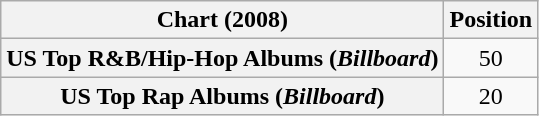<table class="wikitable sortable plainrowheaders">
<tr>
<th>Chart (2008)</th>
<th>Position</th>
</tr>
<tr>
<th scope="row">US Top R&B/Hip-Hop Albums (<em>Billboard</em>)</th>
<td style="text-align:center;">50</td>
</tr>
<tr>
<th scope="row">US Top Rap Albums (<em>Billboard</em>)</th>
<td style="text-align:center;">20</td>
</tr>
</table>
